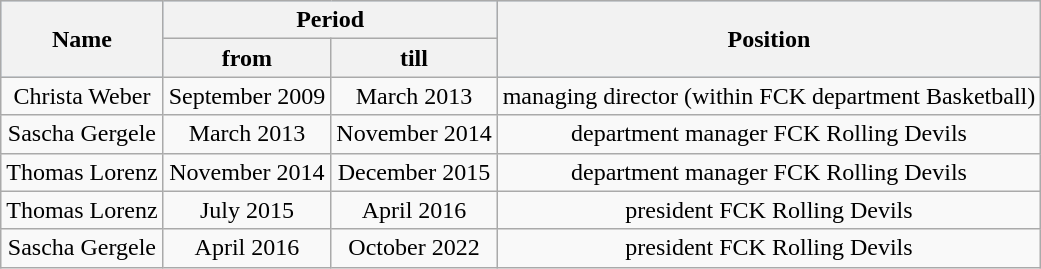<table class="wikitable" style="text-align:center;">
<tr style="background-color:#ABCDEF;">
<th rowspan="2">Name</th>
<th colspan="2">Period</th>
<th rowspan="2">Position</th>
</tr>
<tr>
<th>from</th>
<th>till</th>
</tr>
<tr>
<td>Christa Weber</td>
<td>September 2009</td>
<td>March 2013</td>
<td>managing director (within FCK department Basketball)</td>
</tr>
<tr>
<td>Sascha Gergele</td>
<td>March 2013</td>
<td>November 2014</td>
<td>department manager FCK Rolling Devils</td>
</tr>
<tr>
<td>Thomas Lorenz</td>
<td>November 2014</td>
<td>December 2015</td>
<td>department manager FCK Rolling Devils</td>
</tr>
<tr>
<td>Thomas Lorenz</td>
<td>July 2015</td>
<td>April 2016</td>
<td>president FCK Rolling Devils</td>
</tr>
<tr>
<td>Sascha Gergele</td>
<td>April 2016</td>
<td>October 2022</td>
<td>president FCK Rolling Devils</td>
</tr>
</table>
